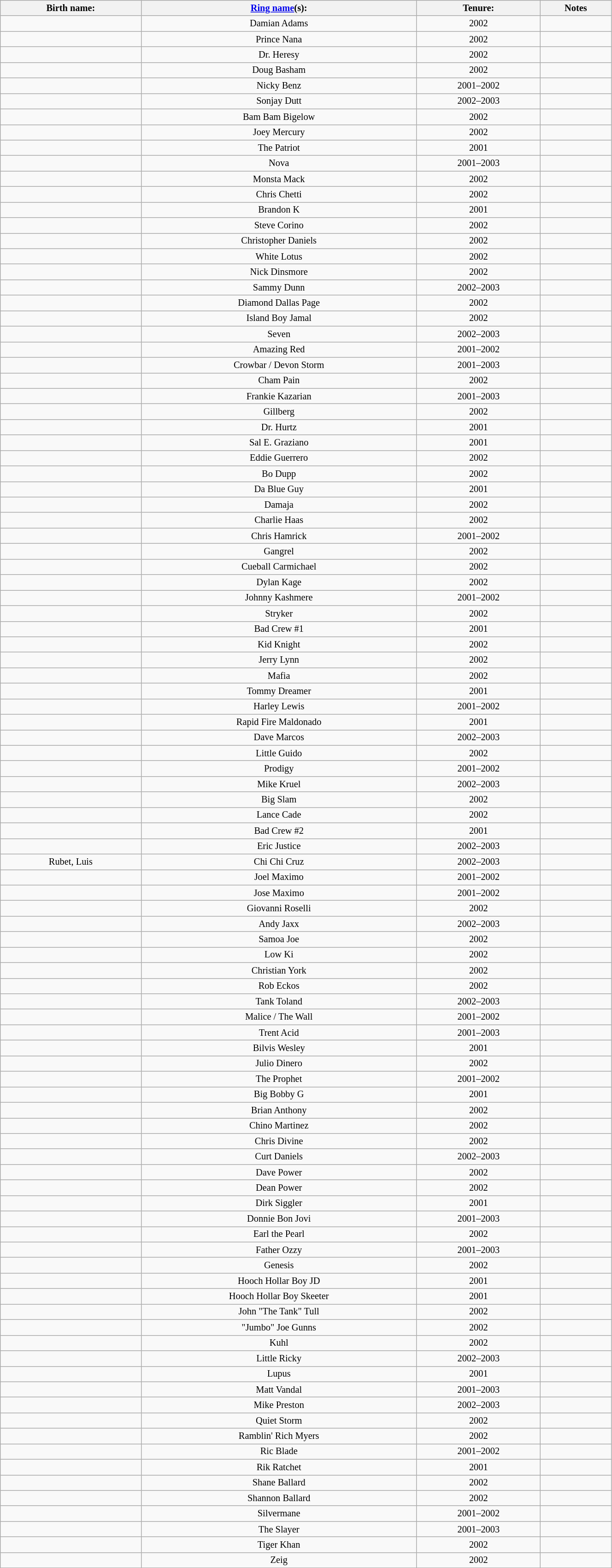<table class="sortable wikitable" style="font-size:85%; text-align:center; width:70%;">
<tr>
<th>Birth name:</th>
<th><a href='#'>Ring name</a>(s):</th>
<th>Tenure:</th>
<th>Notes</th>
</tr>
<tr>
<td></td>
<td>Damian Adams</td>
<td sort>2002</td>
<td></td>
</tr>
<tr>
<td></td>
<td>Prince Nana</td>
<td sort>2002</td>
<td></td>
</tr>
<tr>
<td></td>
<td>Dr. Heresy</td>
<td sort>2002</td>
<td></td>
</tr>
<tr>
<td></td>
<td>Doug Basham</td>
<td sort>2002</td>
<td></td>
</tr>
<tr>
<td></td>
<td>Nicky Benz</td>
<td sort>2001–2002</td>
<td></td>
</tr>
<tr>
<td></td>
<td>Sonjay Dutt</td>
<td sort>2002–2003</td>
<td></td>
</tr>
<tr>
<td></td>
<td>Bam Bam Bigelow</td>
<td sort>2002</td>
<td></td>
</tr>
<tr>
<td></td>
<td>Joey Mercury</td>
<td sort>2002</td>
<td></td>
</tr>
<tr>
<td></td>
<td>The Patriot</td>
<td sort>2001</td>
<td></td>
</tr>
<tr>
<td></td>
<td>Nova</td>
<td sort>2001–2003</td>
<td></td>
</tr>
<tr>
<td></td>
<td>Monsta Mack</td>
<td sort>2002</td>
<td></td>
</tr>
<tr>
<td></td>
<td>Chris Chetti</td>
<td sort>2002</td>
<td></td>
</tr>
<tr>
<td></td>
<td>Brandon K</td>
<td sort>2001</td>
<td></td>
</tr>
<tr>
<td></td>
<td>Steve Corino</td>
<td sort>2002</td>
<td></td>
</tr>
<tr>
<td></td>
<td>Christopher Daniels</td>
<td sort>2002</td>
<td></td>
</tr>
<tr>
<td></td>
<td>White Lotus</td>
<td sort>2002</td>
<td></td>
</tr>
<tr>
<td></td>
<td>Nick Dinsmore</td>
<td sort>2002</td>
<td></td>
</tr>
<tr>
<td></td>
<td>Sammy Dunn</td>
<td sort>2002–2003</td>
<td></td>
</tr>
<tr>
<td></td>
<td>Diamond Dallas Page</td>
<td sort>2002</td>
<td></td>
</tr>
<tr>
<td></td>
<td>Island Boy Jamal</td>
<td sort>2002</td>
<td></td>
</tr>
<tr>
<td></td>
<td>Seven</td>
<td sort>2002–2003</td>
<td></td>
</tr>
<tr>
<td></td>
<td>Amazing Red</td>
<td sort>2001–2002</td>
<td></td>
</tr>
<tr>
<td></td>
<td>Crowbar / Devon Storm</td>
<td sort>2001–2003</td>
<td></td>
</tr>
<tr>
<td></td>
<td>Cham Pain</td>
<td sort>2002</td>
<td></td>
</tr>
<tr>
<td></td>
<td>Frankie Kazarian</td>
<td sort>2001–2003</td>
<td></td>
</tr>
<tr>
<td></td>
<td>Gillberg</td>
<td sort>2002</td>
<td></td>
</tr>
<tr>
<td></td>
<td>Dr. Hurtz</td>
<td sort>2001</td>
<td></td>
</tr>
<tr>
<td></td>
<td>Sal E. Graziano</td>
<td sort>2001</td>
<td></td>
</tr>
<tr>
<td></td>
<td>Eddie Guerrero</td>
<td sort>2002</td>
<td></td>
</tr>
<tr>
<td></td>
<td>Bo Dupp</td>
<td sort>2002</td>
<td></td>
</tr>
<tr>
<td></td>
<td>Da Blue Guy</td>
<td sort>2001</td>
<td></td>
</tr>
<tr>
<td></td>
<td>Damaja</td>
<td sort>2002</td>
<td></td>
</tr>
<tr>
<td></td>
<td>Charlie Haas</td>
<td sort>2002</td>
<td></td>
</tr>
<tr>
<td></td>
<td>Chris Hamrick</td>
<td sort>2001–2002</td>
<td></td>
</tr>
<tr>
<td></td>
<td>Gangrel</td>
<td sort>2002</td>
<td></td>
</tr>
<tr>
<td></td>
<td>Cueball Carmichael</td>
<td sort>2002</td>
<td></td>
</tr>
<tr>
<td></td>
<td>Dylan Kage</td>
<td sort>2002</td>
<td></td>
</tr>
<tr>
<td></td>
<td>Johnny Kashmere</td>
<td sort>2001–2002</td>
<td></td>
</tr>
<tr>
<td></td>
<td>Stryker</td>
<td sort>2002</td>
<td></td>
</tr>
<tr>
<td></td>
<td>Bad Crew #1</td>
<td sort>2001</td>
<td></td>
</tr>
<tr>
<td></td>
<td>Kid Knight</td>
<td sort>2002</td>
<td></td>
</tr>
<tr>
<td></td>
<td>Jerry Lynn</td>
<td sort>2002</td>
<td></td>
</tr>
<tr>
<td></td>
<td>Mafia</td>
<td sort>2002</td>
<td></td>
</tr>
<tr>
<td></td>
<td>Tommy Dreamer</td>
<td sort>2001</td>
<td></td>
</tr>
<tr>
<td></td>
<td>Harley Lewis</td>
<td sort>2001–2002</td>
<td></td>
</tr>
<tr>
<td></td>
<td>Rapid Fire Maldonado</td>
<td sort>2001</td>
<td></td>
</tr>
<tr>
<td></td>
<td>Dave Marcos</td>
<td sort>2002–2003</td>
<td></td>
</tr>
<tr>
<td></td>
<td>Little Guido</td>
<td sort>2002</td>
<td></td>
</tr>
<tr>
<td></td>
<td>Prodigy</td>
<td sort>2001–2002</td>
<td></td>
</tr>
<tr>
<td></td>
<td>Mike Kruel</td>
<td sort>2002–2003</td>
<td></td>
</tr>
<tr>
<td></td>
<td>Big Slam</td>
<td sort>2002</td>
<td></td>
</tr>
<tr>
<td></td>
<td>Lance Cade</td>
<td sort>2002</td>
<td></td>
</tr>
<tr>
<td></td>
<td>Bad Crew #2</td>
<td sort>2001</td>
<td></td>
</tr>
<tr>
<td></td>
<td>Eric Justice</td>
<td sort>2002–2003</td>
<td></td>
</tr>
<tr>
<td {{sort>Rubet, Luis</td>
<td>Chi Chi Cruz</td>
<td sort>2002–2003</td>
<td></td>
</tr>
<tr>
<td></td>
<td>Joel Maximo</td>
<td sort>2001–2002</td>
<td></td>
</tr>
<tr>
<td></td>
<td>Jose Maximo</td>
<td sort>2001–2002</td>
<td></td>
</tr>
<tr>
<td></td>
<td>Giovanni Roselli</td>
<td sort>2002</td>
<td></td>
</tr>
<tr>
<td></td>
<td>Andy Jaxx</td>
<td sort>2002–2003</td>
<td></td>
</tr>
<tr>
<td></td>
<td>Samoa Joe</td>
<td sort>2002</td>
<td></td>
</tr>
<tr>
<td></td>
<td>Low Ki</td>
<td sort>2002</td>
<td></td>
</tr>
<tr>
<td></td>
<td>Christian York</td>
<td sort>2002</td>
<td></td>
</tr>
<tr>
<td></td>
<td>Rob Eckos</td>
<td sort>2002</td>
<td></td>
</tr>
<tr>
<td></td>
<td>Tank Toland</td>
<td sort>2002–2003</td>
<td></td>
</tr>
<tr>
<td></td>
<td>Malice / The Wall</td>
<td sort>2001–2002</td>
<td></td>
</tr>
<tr>
<td></td>
<td>Trent Acid</td>
<td sort>2001–2003</td>
<td></td>
</tr>
<tr>
<td></td>
<td>Bilvis Wesley</td>
<td sort>2001</td>
<td></td>
</tr>
<tr>
<td></td>
<td>Julio Dinero</td>
<td sort>2002</td>
<td></td>
</tr>
<tr>
<td></td>
<td>The Prophet</td>
<td sort>2001–2002</td>
<td></td>
</tr>
<tr>
<td></td>
<td>Big Bobby G</td>
<td sort>2001</td>
<td></td>
</tr>
<tr>
<td></td>
<td>Brian Anthony</td>
<td sort>2002</td>
<td></td>
</tr>
<tr>
<td></td>
<td>Chino Martinez</td>
<td sort>2002</td>
<td></td>
</tr>
<tr>
<td></td>
<td>Chris Divine</td>
<td sort>2002</td>
<td></td>
</tr>
<tr>
<td></td>
<td>Curt Daniels</td>
<td sort>2002–2003</td>
<td></td>
</tr>
<tr>
<td></td>
<td>Dave Power</td>
<td sort>2002</td>
<td></td>
</tr>
<tr>
<td></td>
<td>Dean Power</td>
<td sort>2002</td>
<td></td>
</tr>
<tr>
<td></td>
<td>Dirk Siggler</td>
<td sort>2001</td>
<td></td>
</tr>
<tr>
<td></td>
<td>Donnie Bon Jovi</td>
<td sort>2001–2003</td>
<td></td>
</tr>
<tr>
<td></td>
<td>Earl the Pearl</td>
<td sort>2002</td>
<td></td>
</tr>
<tr>
<td></td>
<td>Father Ozzy</td>
<td sort>2001–2003</td>
<td></td>
</tr>
<tr>
<td></td>
<td>Genesis</td>
<td sort>2002</td>
<td></td>
</tr>
<tr>
<td></td>
<td>Hooch Hollar Boy JD</td>
<td sort>2001</td>
<td></td>
</tr>
<tr>
<td></td>
<td>Hooch Hollar Boy Skeeter</td>
<td sort>2001</td>
<td></td>
</tr>
<tr>
<td></td>
<td>John "The Tank" Tull</td>
<td sort>2002</td>
<td></td>
</tr>
<tr>
<td></td>
<td>"Jumbo" Joe Gunns</td>
<td sort>2002</td>
<td></td>
</tr>
<tr>
<td></td>
<td>Kuhl</td>
<td sort>2002</td>
<td></td>
</tr>
<tr>
<td></td>
<td>Little Ricky</td>
<td sort>2002–2003</td>
<td></td>
</tr>
<tr>
<td></td>
<td>Lupus</td>
<td sort>2001</td>
<td></td>
</tr>
<tr>
<td></td>
<td>Matt Vandal</td>
<td sort>2001–2003</td>
<td></td>
</tr>
<tr>
<td></td>
<td>Mike Preston</td>
<td sort>2002–2003</td>
<td></td>
</tr>
<tr>
<td></td>
<td>Quiet Storm</td>
<td sort>2002</td>
<td></td>
</tr>
<tr>
<td></td>
<td>Ramblin' Rich Myers</td>
<td sort>2002</td>
<td></td>
</tr>
<tr>
<td></td>
<td>Ric Blade</td>
<td sort>2001–2002</td>
<td></td>
</tr>
<tr>
<td></td>
<td>Rik Ratchet</td>
<td sort>2001</td>
<td></td>
</tr>
<tr>
<td></td>
<td>Shane Ballard</td>
<td sort>2002</td>
<td></td>
</tr>
<tr>
<td></td>
<td>Shannon Ballard</td>
<td sort>2002</td>
<td></td>
</tr>
<tr>
<td></td>
<td>Silvermane</td>
<td sort>2001–2002</td>
<td></td>
</tr>
<tr>
<td></td>
<td>The Slayer</td>
<td sort>2001–2003</td>
<td></td>
</tr>
<tr>
<td></td>
<td>Tiger Khan</td>
<td sort>2002</td>
<td></td>
</tr>
<tr>
<td></td>
<td>Zeig</td>
<td sort>2002</td>
<td></td>
</tr>
</table>
